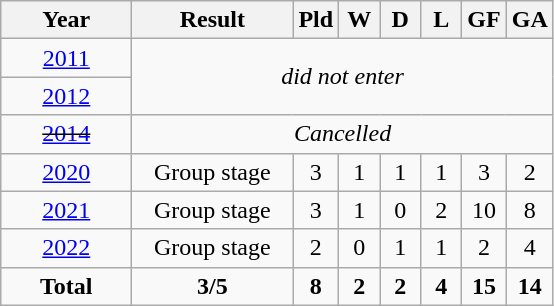<table class="wikitable" style="text-align: center">
<tr>
<th width=80>Year</th>
<th width=100>Result</th>
<th width=20>Pld</th>
<th width=20>W</th>
<th width=20>D</th>
<th width=20>L</th>
<th width=20>GF</th>
<th width=20>GA</th>
</tr>
<tr>
<td> <a href='#'>2011</a></td>
<td colspan=7 rowspan=2><em>did not enter</em></td>
</tr>
<tr>
<td> <a href='#'>2012</a></td>
</tr>
<tr>
<td> <s><a href='#'>2014</a></s></td>
<td colspan=7><em>Cancelled</em></td>
</tr>
<tr>
<td> <a href='#'>2020</a></td>
<td>Group stage</td>
<td>3</td>
<td>1</td>
<td>1</td>
<td>1</td>
<td>3</td>
<td>2</td>
</tr>
<tr>
<td> <a href='#'>2021</a></td>
<td>Group stage</td>
<td>3</td>
<td>1</td>
<td>0</td>
<td>2</td>
<td>10</td>
<td>8</td>
</tr>
<tr>
<td> <a href='#'>2022</a></td>
<td>Group stage</td>
<td>2</td>
<td>0</td>
<td>1</td>
<td>1</td>
<td>2</td>
<td>4</td>
</tr>
<tr>
<td><strong>Total</strong></td>
<td><strong>3/5</strong></td>
<td><strong>8</strong></td>
<td><strong>2</strong></td>
<td><strong>2</strong></td>
<td><strong>4</strong></td>
<td><strong>15</strong></td>
<td><strong>14</strong></td>
</tr>
</table>
